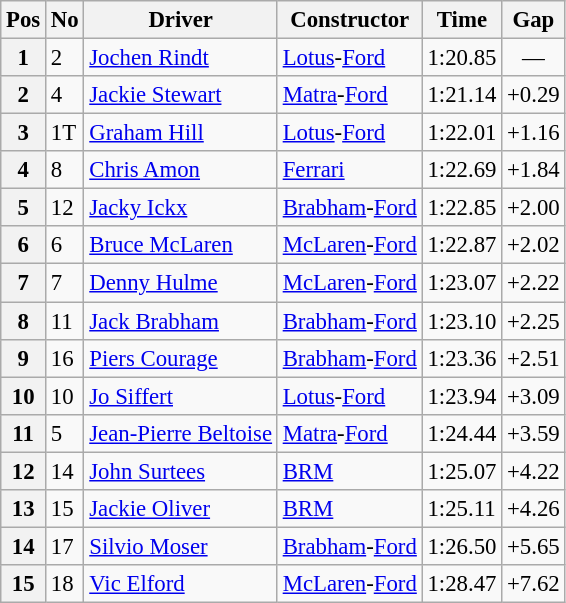<table class="wikitable sortable" style="font-size: 95%">
<tr>
<th>Pos</th>
<th>No</th>
<th>Driver</th>
<th>Constructor</th>
<th>Time</th>
<th>Gap</th>
</tr>
<tr>
<th>1</th>
<td>2</td>
<td> <a href='#'>Jochen Rindt</a></td>
<td><a href='#'>Lotus</a>-<a href='#'>Ford</a></td>
<td>1:20.85</td>
<td align="center">—</td>
</tr>
<tr>
<th>2</th>
<td>4</td>
<td> <a href='#'>Jackie Stewart</a></td>
<td><a href='#'>Matra</a>-<a href='#'>Ford</a></td>
<td>1:21.14</td>
<td>+0.29</td>
</tr>
<tr>
<th>3</th>
<td>1T</td>
<td> <a href='#'>Graham Hill</a></td>
<td><a href='#'>Lotus</a>-<a href='#'>Ford</a></td>
<td>1:22.01</td>
<td>+1.16</td>
</tr>
<tr>
<th>4</th>
<td>8</td>
<td> <a href='#'>Chris Amon</a></td>
<td><a href='#'>Ferrari</a></td>
<td>1:22.69</td>
<td>+1.84</td>
</tr>
<tr>
<th>5</th>
<td>12</td>
<td> <a href='#'>Jacky Ickx</a></td>
<td><a href='#'>Brabham</a>-<a href='#'>Ford</a></td>
<td>1:22.85</td>
<td>+2.00</td>
</tr>
<tr>
<th>6</th>
<td>6</td>
<td> <a href='#'>Bruce McLaren</a></td>
<td><a href='#'>McLaren</a>-<a href='#'>Ford</a></td>
<td>1:22.87</td>
<td>+2.02</td>
</tr>
<tr>
<th>7</th>
<td>7</td>
<td> <a href='#'>Denny Hulme</a></td>
<td><a href='#'>McLaren</a>-<a href='#'>Ford</a></td>
<td>1:23.07</td>
<td>+2.22</td>
</tr>
<tr>
<th>8</th>
<td>11</td>
<td> <a href='#'>Jack Brabham</a></td>
<td><a href='#'>Brabham</a>-<a href='#'>Ford</a></td>
<td>1:23.10</td>
<td>+2.25</td>
</tr>
<tr>
<th>9</th>
<td>16</td>
<td> <a href='#'>Piers Courage</a></td>
<td><a href='#'>Brabham</a>-<a href='#'>Ford</a></td>
<td>1:23.36</td>
<td>+2.51</td>
</tr>
<tr>
<th>10</th>
<td>10</td>
<td> <a href='#'>Jo Siffert</a></td>
<td><a href='#'>Lotus</a>-<a href='#'>Ford</a></td>
<td>1:23.94</td>
<td>+3.09</td>
</tr>
<tr>
<th>11</th>
<td>5</td>
<td> <a href='#'>Jean-Pierre Beltoise</a></td>
<td><a href='#'>Matra</a>-<a href='#'>Ford</a></td>
<td>1:24.44</td>
<td>+3.59</td>
</tr>
<tr>
<th>12</th>
<td>14</td>
<td> <a href='#'>John Surtees</a></td>
<td><a href='#'>BRM</a></td>
<td>1:25.07</td>
<td>+4.22</td>
</tr>
<tr>
<th>13</th>
<td>15</td>
<td> <a href='#'>Jackie Oliver</a></td>
<td><a href='#'>BRM</a></td>
<td>1:25.11</td>
<td>+4.26</td>
</tr>
<tr>
<th>14</th>
<td>17</td>
<td> <a href='#'>Silvio Moser</a></td>
<td><a href='#'>Brabham</a>-<a href='#'>Ford</a></td>
<td>1:26.50</td>
<td>+5.65</td>
</tr>
<tr>
<th>15</th>
<td>18</td>
<td> <a href='#'>Vic Elford</a></td>
<td><a href='#'>McLaren</a>-<a href='#'>Ford</a></td>
<td>1:28.47</td>
<td>+7.62</td>
</tr>
</table>
